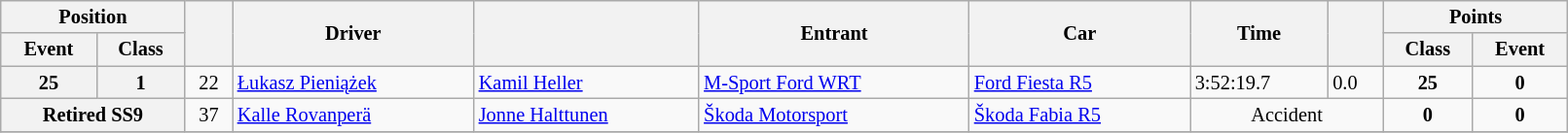<table class="wikitable" width=85% style="font-size: 85%;">
<tr>
<th colspan="2">Position</th>
<th rowspan="2"></th>
<th rowspan="2">Driver</th>
<th rowspan="2"></th>
<th rowspan="2">Entrant</th>
<th rowspan="2">Car</th>
<th rowspan="2">Time</th>
<th rowspan="2"></th>
<th colspan="2">Points</th>
</tr>
<tr>
<th>Event</th>
<th>Class</th>
<th>Class</th>
<th>Event</th>
</tr>
<tr>
<th>25</th>
<th>1</th>
<td align="center">22</td>
<td nowrap><a href='#'>Łukasz Pieniążek</a></td>
<td nowrap><a href='#'>Kamil Heller</a></td>
<td nowrap><a href='#'>M-Sport Ford WRT</a></td>
<td nowrap><a href='#'>Ford Fiesta R5</a></td>
<td>3:52:19.7</td>
<td>0.0</td>
<td align="center"><strong>25</strong></td>
<td align="center"><strong>0</strong></td>
</tr>
<tr>
<th colspan="2">Retired SS9</th>
<td align="center">37</td>
<td nowrap><a href='#'>Kalle Rovanperä</a></td>
<td nowrap><a href='#'>Jonne Halttunen</a></td>
<td nowrap><a href='#'>Škoda Motorsport</a></td>
<td nowrap><a href='#'>Škoda Fabia R5</a></td>
<td align="center" colspan="2">Accident</td>
<td align="center"><strong>0</strong></td>
<td align="center"><strong>0</strong></td>
</tr>
<tr>
</tr>
</table>
